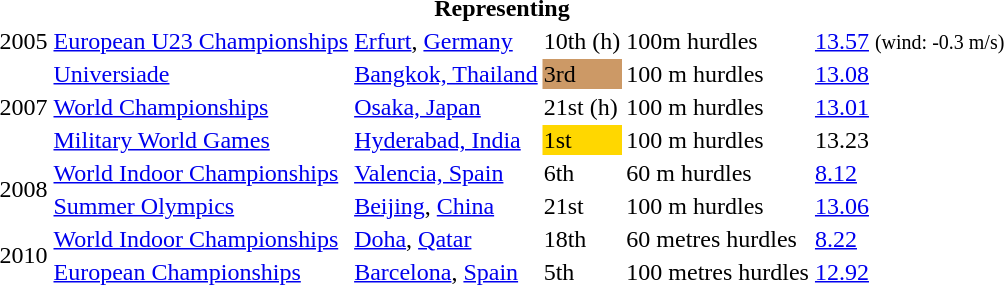<table>
<tr>
<th colspan="6">Representing </th>
</tr>
<tr>
<td>2005</td>
<td><a href='#'>European U23 Championships</a></td>
<td><a href='#'>Erfurt</a>, <a href='#'>Germany</a></td>
<td>10th (h)</td>
<td>100m hurdles</td>
<td><a href='#'>13.57</a> <small>(wind: -0.3 m/s)</small></td>
</tr>
<tr>
<td rowspan=3>2007</td>
<td><a href='#'>Universiade</a></td>
<td><a href='#'>Bangkok, Thailand</a></td>
<td bgcolor=cc9966>3rd</td>
<td>100 m hurdles</td>
<td><a href='#'>13.08</a></td>
</tr>
<tr>
<td><a href='#'>World Championships</a></td>
<td><a href='#'>Osaka, Japan</a></td>
<td>21st (h)</td>
<td>100 m hurdles</td>
<td><a href='#'>13.01</a></td>
</tr>
<tr>
<td><a href='#'>Military World Games</a></td>
<td><a href='#'>Hyderabad, India</a></td>
<td bgcolor=gold>1st</td>
<td>100 m hurdles</td>
<td>13.23</td>
</tr>
<tr>
<td rowspan=2>2008</td>
<td><a href='#'>World Indoor Championships</a></td>
<td><a href='#'>Valencia, Spain</a></td>
<td>6th</td>
<td>60 m hurdles</td>
<td><a href='#'>8.12</a></td>
</tr>
<tr>
<td><a href='#'>Summer Olympics</a></td>
<td><a href='#'>Beijing</a>, <a href='#'>China</a></td>
<td>21st</td>
<td>100 m hurdles</td>
<td><a href='#'>13.06</a></td>
</tr>
<tr>
<td rowspan=2>2010</td>
<td><a href='#'>World Indoor Championships</a></td>
<td><a href='#'>Doha</a>, <a href='#'>Qatar</a></td>
<td>18th</td>
<td>60 metres hurdles</td>
<td><a href='#'>8.22</a></td>
</tr>
<tr>
<td><a href='#'>European Championships</a></td>
<td><a href='#'>Barcelona</a>, <a href='#'>Spain</a></td>
<td>5th</td>
<td>100 metres hurdles</td>
<td><a href='#'>12.92</a></td>
</tr>
</table>
